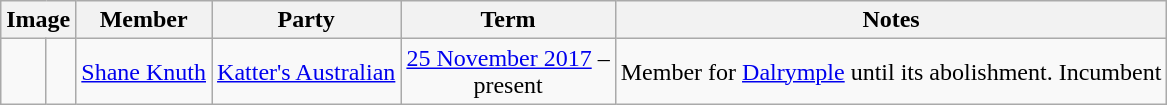<table class=wikitable style="text-align:center">
<tr>
<th colspan=2>Image</th>
<th>Member</th>
<th>Party</th>
<th>Term</th>
<th>Notes</th>
</tr>
<tr>
<td> </td>
<td></td>
<td><a href='#'>Shane Knuth</a></td>
<td><a href='#'>Katter's Australian</a></td>
<td><a href='#'>25 November 2017</a> –<br>present</td>
<td>Member for <a href='#'>Dalrymple</a> until its abolishment. Incumbent</td>
</tr>
</table>
